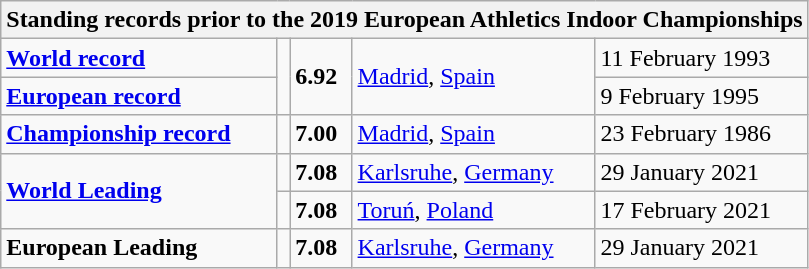<table class="wikitable">
<tr>
<th colspan="5">Standing records prior to the 2019 European Athletics Indoor Championships</th>
</tr>
<tr>
<td rowspan=1><strong><a href='#'>World record</a></strong></td>
<td rowspan=2></td>
<td rowspan=2><strong>6.92</strong></td>
<td rowspan=2><a href='#'>Madrid</a>, <a href='#'>Spain</a></td>
<td rowspan=1>11 February 1993</td>
</tr>
<tr>
<td rowspan=1><strong><a href='#'>European record</a></strong></td>
<td rowspan=1>9 February 1995</td>
</tr>
<tr>
<td><strong><a href='#'>Championship record</a></strong></td>
<td></td>
<td><strong>7.00</strong></td>
<td><a href='#'>Madrid</a>, <a href='#'>Spain</a></td>
<td>23 February 1986</td>
</tr>
<tr>
<td rowspan=2><strong><a href='#'>World Leading</a></strong></td>
<td></td>
<td><strong>7.08</strong></td>
<td><a href='#'>Karlsruhe</a>, <a href='#'>Germany</a></td>
<td>29 January 2021</td>
</tr>
<tr>
<td></td>
<td><strong>7.08</strong></td>
<td><a href='#'>Toruń</a>, <a href='#'>Poland</a></td>
<td>17 February 2021</td>
</tr>
<tr>
<td><strong>European Leading</strong></td>
<td></td>
<td><strong>7.08</strong></td>
<td><a href='#'>Karlsruhe</a>, <a href='#'>Germany</a></td>
<td>29 January 2021</td>
</tr>
</table>
